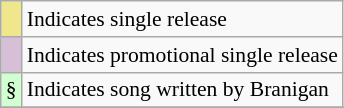<table class="wikitable" style="font-size:90%;">
<tr>
<td style="background-color:khaki"></td>
<td>Indicates single release</td>
</tr>
<tr>
<td style="background-color:#D8BFD8"></td>
<td>Indicates promotional single release</td>
</tr>
<tr>
<td style="background-color:#D2FFD2">§</td>
<td>Indicates song written by Branigan</td>
</tr>
<tr>
</tr>
</table>
